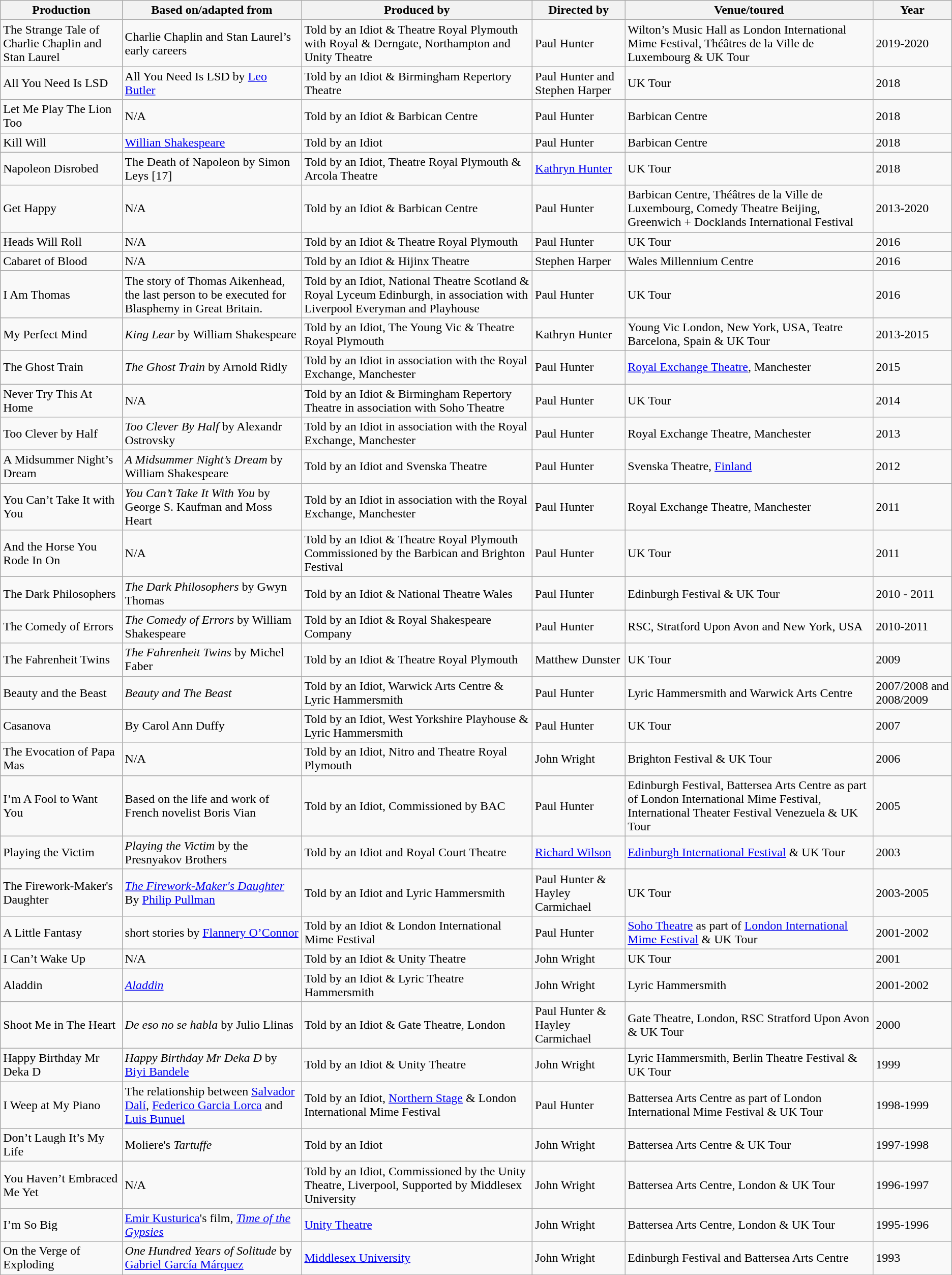<table class="wikitable">
<tr>
<th>Production</th>
<th>Based on/adapted from</th>
<th>Produced by</th>
<th>Directed by</th>
<th>Venue/toured</th>
<th>Year</th>
</tr>
<tr>
<td>The Strange Tale of Charlie Chaplin and Stan Laurel</td>
<td>Charlie Chaplin and Stan Laurel’s early careers</td>
<td>Told by an Idiot & Theatre Royal Plymouth with Royal & Derngate, Northampton and Unity Theatre</td>
<td>Paul Hunter</td>
<td>Wilton’s Music Hall as London International Mime Festival, Théâtres de la Ville de Luxembourg & UK Tour</td>
<td>2019-2020</td>
</tr>
<tr>
<td>All You Need Is LSD</td>
<td>All You Need Is LSD by <a href='#'>Leo Butler</a></td>
<td>Told by an Idiot & Birmingham Repertory Theatre</td>
<td>Paul Hunter and Stephen Harper</td>
<td>UK Tour</td>
<td>2018</td>
</tr>
<tr>
<td>Let Me Play The Lion Too</td>
<td>N/A</td>
<td>Told by an Idiot & Barbican Centre</td>
<td>Paul Hunter</td>
<td>Barbican Centre</td>
<td>2018</td>
</tr>
<tr>
<td>Kill Will</td>
<td><a href='#'>Willian Shakespeare</a></td>
<td>Told by an Idiot</td>
<td>Paul Hunter</td>
<td>Barbican Centre</td>
<td>2018</td>
</tr>
<tr>
<td>Napoleon Disrobed</td>
<td>The Death of Napoleon by Simon Leys [17]</td>
<td>Told by an Idiot, Theatre Royal Plymouth & Arcola Theatre</td>
<td><a href='#'>Kathryn Hunter</a></td>
<td>UK Tour</td>
<td>2018</td>
</tr>
<tr>
<td>Get Happy</td>
<td>N/A</td>
<td>Told by an Idiot & Barbican Centre</td>
<td>Paul Hunter</td>
<td>Barbican Centre, Théâtres de la Ville de Luxembourg, Comedy Theatre Beijing, Greenwich + Docklands International Festival</td>
<td>2013-2020</td>
</tr>
<tr>
<td>Heads Will Roll</td>
<td>N/A</td>
<td>Told by an Idiot & Theatre Royal Plymouth</td>
<td>Paul Hunter</td>
<td>UK Tour</td>
<td>2016</td>
</tr>
<tr>
<td>Cabaret of Blood</td>
<td>N/A</td>
<td>Told by an Idiot & Hijinx Theatre</td>
<td>Stephen Harper</td>
<td>Wales Millennium Centre</td>
<td>2016</td>
</tr>
<tr>
<td>I Am Thomas</td>
<td>The story of Thomas Aikenhead, the last person to be executed for Blasphemy in Great Britain.</td>
<td>Told by an Idiot, National Theatre Scotland & Royal Lyceum Edinburgh, in association with Liverpool Everyman and Playhouse</td>
<td>Paul Hunter</td>
<td>UK Tour</td>
<td>2016</td>
</tr>
<tr>
<td>My Perfect Mind</td>
<td><em>King Lear</em> by William Shakespeare</td>
<td>Told by an Idiot, The Young Vic & Theatre Royal Plymouth</td>
<td>Kathryn Hunter</td>
<td>Young Vic London, New York, USA, Teatre Barcelona, Spain & UK Tour</td>
<td>2013-2015</td>
</tr>
<tr>
<td>The Ghost Train</td>
<td><em>The Ghost Train</em> by Arnold Ridly</td>
<td>Told by an Idiot in association with the Royal Exchange, Manchester</td>
<td>Paul Hunter</td>
<td><a href='#'>Royal Exchange Theatre</a>, Manchester</td>
<td>2015</td>
</tr>
<tr>
<td>Never Try This At Home</td>
<td>N/A</td>
<td>Told by an Idiot & Birmingham Repertory Theatre in association with Soho Theatre</td>
<td>Paul Hunter</td>
<td>UK Tour</td>
<td>2014</td>
</tr>
<tr>
<td>Too Clever by Half</td>
<td><em>Too Clever By Half</em> by Alexandr Ostrovsky</td>
<td>Told by an Idiot in association with the Royal Exchange, Manchester</td>
<td>Paul Hunter</td>
<td>Royal Exchange Theatre, Manchester</td>
<td>2013</td>
</tr>
<tr>
<td>A Midsummer Night’s Dream</td>
<td><em>A Midsummer Night’s Dream</em> by William Shakespeare</td>
<td>Told by an Idiot and Svenska Theatre</td>
<td>Paul Hunter</td>
<td>Svenska Theatre, <a href='#'>Finland</a></td>
<td>2012</td>
</tr>
<tr>
<td>You Can’t Take It with You</td>
<td><em>You Can’t Take It With You</em> by George S. Kaufman and Moss Heart</td>
<td>Told by an Idiot in association with the Royal Exchange, Manchester</td>
<td>Paul Hunter</td>
<td>Royal Exchange Theatre, Manchester</td>
<td>2011</td>
</tr>
<tr>
<td>And the Horse You Rode In On</td>
<td>N/A</td>
<td>Told by an Idiot & Theatre Royal Plymouth Commissioned by the Barbican and Brighton Festival</td>
<td>Paul Hunter</td>
<td>UK Tour</td>
<td>2011</td>
</tr>
<tr>
<td>The Dark Philosophers</td>
<td><em>The Dark Philosophers</em> by Gwyn Thomas</td>
<td>Told by an Idiot & National Theatre Wales</td>
<td>Paul Hunter</td>
<td>Edinburgh Festival & UK Tour</td>
<td>2010 - 2011</td>
</tr>
<tr>
<td>The Comedy of Errors</td>
<td><em>The Comedy of Errors</em> by William Shakespeare</td>
<td>Told by an Idiot & Royal Shakespeare Company</td>
<td>Paul Hunter</td>
<td>RSC, Stratford Upon Avon and New York, USA</td>
<td>2010-2011</td>
</tr>
<tr>
<td>The Fahrenheit Twins</td>
<td><em>The Fahrenheit Twins</em> by Michel Faber</td>
<td>Told by an Idiot & Theatre Royal Plymouth</td>
<td>Matthew Dunster</td>
<td>UK Tour</td>
<td>2009</td>
</tr>
<tr>
<td>Beauty and the Beast</td>
<td><em>Beauty and The Beast</em></td>
<td>Told by an Idiot, Warwick Arts Centre & Lyric Hammersmith</td>
<td>Paul Hunter</td>
<td>Lyric Hammersmith and Warwick Arts Centre</td>
<td>2007/2008 and 2008/2009</td>
</tr>
<tr>
<td>Casanova</td>
<td>By Carol Ann Duffy</td>
<td>Told by an Idiot, West Yorkshire Playhouse & Lyric Hammersmith</td>
<td>Paul Hunter</td>
<td>UK Tour</td>
<td>2007</td>
</tr>
<tr>
<td>The Evocation of Papa Mas</td>
<td>N/A</td>
<td>Told by an Idiot, Nitro and Theatre Royal Plymouth</td>
<td>John Wright</td>
<td>Brighton Festival & UK Tour</td>
<td>2006</td>
</tr>
<tr>
<td>I’m A Fool to Want You</td>
<td>Based on the life and work of French novelist Boris Vian</td>
<td>Told by an Idiot, Commissioned by BAC</td>
<td>Paul Hunter</td>
<td>Edinburgh Festival, Battersea Arts Centre as part of London International Mime Festival, International Theater Festival Venezuela & UK Tour</td>
<td>2005</td>
</tr>
<tr>
<td>Playing the Victim</td>
<td><em>Playing the Victim</em> by the Presnyakov Brothers</td>
<td>Told by an Idiot and Royal Court Theatre</td>
<td><a href='#'>Richard Wilson</a></td>
<td><a href='#'>Edinburgh International Festival</a> & UK Tour</td>
<td>2003</td>
</tr>
<tr>
<td>The Firework-Maker's Daughter</td>
<td><em><a href='#'>The Firework-Maker's Daughter</a></em> By <a href='#'>Philip Pullman</a></td>
<td>Told by an Idiot and Lyric Hammersmith</td>
<td>Paul Hunter & Hayley Carmichael</td>
<td>UK Tour</td>
<td>2003-2005</td>
</tr>
<tr>
<td>A Little Fantasy</td>
<td>short stories by <a href='#'>Flannery O’Connor</a></td>
<td>Told by an Idiot & London International Mime Festival</td>
<td>Paul Hunter</td>
<td><a href='#'>Soho Theatre</a> as part of <a href='#'>London International Mime Festival</a> & UK Tour</td>
<td>2001-2002</td>
</tr>
<tr>
<td>I Can’t Wake Up</td>
<td>N/A</td>
<td>Told by an Idiot & Unity Theatre</td>
<td>John Wright</td>
<td>UK Tour</td>
<td>2001</td>
</tr>
<tr>
<td>Aladdin</td>
<td><em><a href='#'>Aladdin</a></em></td>
<td>Told by an Idiot & Lyric Theatre Hammersmith</td>
<td>John Wright</td>
<td>Lyric Hammersmith</td>
<td>2001-2002</td>
</tr>
<tr>
<td>Shoot Me in The Heart</td>
<td><em>De eso no se habla</em> by Julio Llinas</td>
<td>Told by an Idiot & Gate Theatre, London</td>
<td>Paul Hunter & Hayley Carmichael</td>
<td>Gate Theatre, London, RSC Stratford Upon Avon & UK Tour</td>
<td>2000</td>
</tr>
<tr>
<td>Happy Birthday Mr Deka D</td>
<td><em>Happy Birthday Mr Deka D</em> by <a href='#'>Biyi Bandele</a></td>
<td>Told by an Idiot & Unity Theatre</td>
<td>John Wright</td>
<td>Lyric Hammersmith, Berlin Theatre Festival & UK Tour</td>
<td>1999</td>
</tr>
<tr>
<td>I Weep at My Piano</td>
<td>The relationship between <a href='#'>Salvador Dalí</a>, <a href='#'>Federico Garcia Lorca</a> and <a href='#'>Luis Bunuel</a></td>
<td>Told by an Idiot, <a href='#'>Northern Stage</a> & London International Mime Festival</td>
<td>Paul Hunter</td>
<td>Battersea Arts Centre as part of London International Mime Festival & UK Tour</td>
<td>1998-1999</td>
</tr>
<tr>
<td>Don’t Laugh It’s My Life</td>
<td>Moliere's <em>Tartuffe</em></td>
<td>Told by an Idiot</td>
<td>John Wright</td>
<td>Battersea Arts Centre & UK Tour</td>
<td>1997-1998</td>
</tr>
<tr>
<td>You Haven’t Embraced Me Yet</td>
<td>N/A</td>
<td>Told by an Idiot, Commissioned by the Unity Theatre, Liverpool, Supported by Middlesex University</td>
<td>John Wright</td>
<td>Battersea Arts Centre, London & UK Tour</td>
<td>1996-1997</td>
</tr>
<tr>
<td>I’m So Big</td>
<td><a href='#'>Emir Kusturica</a>'s film, <em><a href='#'>Time of the Gypsies</a></em></td>
<td><a href='#'>Unity Theatre</a></td>
<td>John Wright</td>
<td>Battersea Arts Centre, London & UK Tour</td>
<td>1995-1996</td>
</tr>
<tr>
<td>On the Verge of Exploding</td>
<td><em>One Hundred Years of Solitude</em> by <a href='#'>Gabriel García Márquez</a></td>
<td><a href='#'>Middlesex University</a></td>
<td>John Wright</td>
<td>Edinburgh Festival and Battersea Arts Centre</td>
<td>1993</td>
</tr>
</table>
